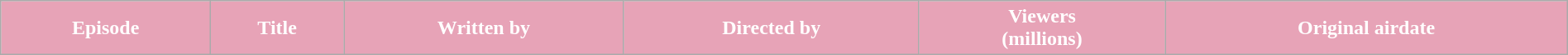<table class="wikitable plainrowheaders" style="width:100%;">
<tr style="color:#fff;">
<th style="background:#E7A3B7;">Episode</th>
<th style="background:#E7A3B7;">Title</th>
<th style="background:#E7A3B7;">Written by</th>
<th style="background:#E7A3B7;">Directed by</th>
<th style="background:#E7A3B7;">Viewers<br>(millions)</th>
<th style="background:#E7A3B7;">Original airdate<br>

</th>
</tr>
</table>
